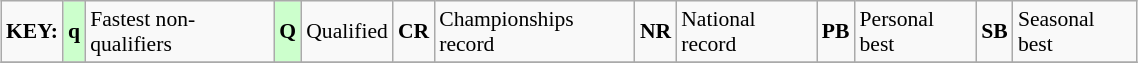<table class="wikitable" style="margin:0.5em auto; font-size:90%;position:relative;" width=60%>
<tr>
<td><strong>KEY:</strong></td>
<td bgcolor=ccffcc align=center><strong>q</strong></td>
<td>Fastest non-qualifiers</td>
<td bgcolor=ccffcc align=center><strong>Q</strong></td>
<td>Qualified</td>
<td align=center><strong>CR</strong></td>
<td>Championships record</td>
<td align=center><strong>NR</strong></td>
<td>National record</td>
<td align=center><strong>PB</strong></td>
<td>Personal best</td>
<td align=center><strong>SB</strong></td>
<td>Seasonal best</td>
</tr>
<tr>
</tr>
</table>
